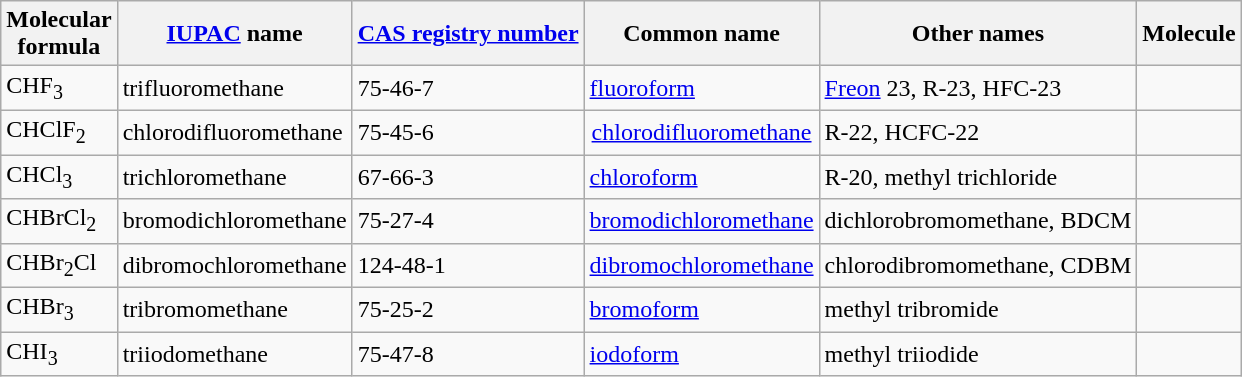<table class="wikitable">
<tr>
<th>Molecular<br>formula</th>
<th><a href='#'>IUPAC</a> name</th>
<th><a href='#'>CAS registry number</a></th>
<th>Common name</th>
<th>Other names</th>
<th>Molecule</th>
</tr>
<tr>
<td>CHF<sub>3</sub></td>
<td>trifluoromethane</td>
<td>75-46-7</td>
<td><a href='#'>fluoroform</a></td>
<td><a href='#'>Freon</a> 23, R-23, HFC-23</td>
<td align="center"></td>
</tr>
<tr>
<td>CHClF<sub>2</sub></td>
<td>chlorodifluoromethane</td>
<td>75-45-6</td>
<td align="center"><a href='#'>chlorodifluoromethane</a></td>
<td>R-22, HCFC-22</td>
<td align="center"></td>
</tr>
<tr>
<td>CHCl<sub>3</sub></td>
<td>trichloromethane</td>
<td>67-66-3</td>
<td><a href='#'>chloroform</a></td>
<td>R-20, methyl trichloride</td>
<td align="center"></td>
</tr>
<tr>
<td>CHBrCl<sub>2</sub></td>
<td>bromodichloromethane</td>
<td>75-27-4</td>
<td><a href='#'>bromodichloromethane</a></td>
<td>dichlorobromomethane, BDCM</td>
<td align="center"></td>
</tr>
<tr>
<td>CHBr<sub>2</sub>Cl</td>
<td>dibromochloromethane</td>
<td>124-48-1</td>
<td><a href='#'>dibromochloromethane</a></td>
<td>chlorodibromomethane, CDBM</td>
<td align="center"></td>
</tr>
<tr>
<td>CHBr<sub>3</sub></td>
<td>tribromomethane</td>
<td>75-25-2</td>
<td><a href='#'>bromoform</a></td>
<td>methyl tribromide</td>
<td align="center"></td>
</tr>
<tr>
<td>CHI<sub>3</sub></td>
<td>triiodomethane</td>
<td>75-47-8</td>
<td><a href='#'>iodoform</a></td>
<td>methyl triiodide</td>
<td align="center"></td>
</tr>
</table>
